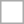<table style="border:solid 1px #aaa;" cellpadding="7" cellspacing="0">
<tr>
<td></td>
</tr>
</table>
